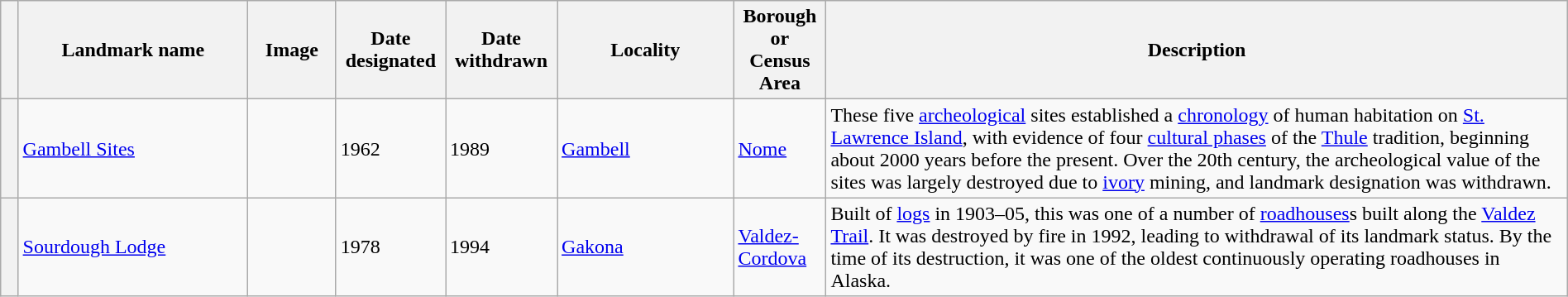<table class="wikitable sortable" style="width:100%; margin-right:0;">
<tr>
<th scope="col" width="1%"></th>
<th scope="col" width="13%">Landmark name</th>
<th scope="col" width="5%" class="unsortable">Image</th>
<th scope="col" width="5%">Date<br>designated</th>
<th scope="col" width="5%">Date withdrawn</th>
<th scope="col" width="10%">Locality</th>
<th scope="col" width="5%">Borough or<br>Census Area</th>
<th scope="col" width="42%" class="unsortable">Description</th>
</tr>
<tr>
<th></th>
<td><a href='#'>Gambell Sites</a></td>
<td align="center"></td>
<td>1962</td>
<td>1989</td>
<td><a href='#'>Gambell</a><br><small></small> </td>
<td><a href='#'>Nome</a></td>
<td>These five <a href='#'>archeological</a> sites established a <a href='#'>chronology</a> of human habitation on <a href='#'>St. Lawrence Island</a>, with evidence of four <a href='#'>cultural phases</a> of the <a href='#'>Thule</a> tradition, beginning about 2000 years before the present. Over the 20th century, the archeological value of the sites was largely destroyed due to <a href='#'>ivory</a> mining, and landmark designation was withdrawn.</td>
</tr>
<tr>
<th></th>
<td><a href='#'>Sourdough Lodge</a></td>
<td align="center"></td>
<td>1978</td>
<td>1994</td>
<td><a href='#'>Gakona</a><br><small></small> </td>
<td><a href='#'>Valdez-Cordova</a></td>
<td>Built of <a href='#'>logs</a> in 1903–05, this was one of a number of <a href='#'>roadhouses</a>s built along the <a href='#'>Valdez Trail</a>. It was destroyed by fire in 1992, leading to withdrawal of its landmark status. By the time of its destruction, it was one of the oldest continuously operating roadhouses in Alaska.</td>
</tr>
</table>
